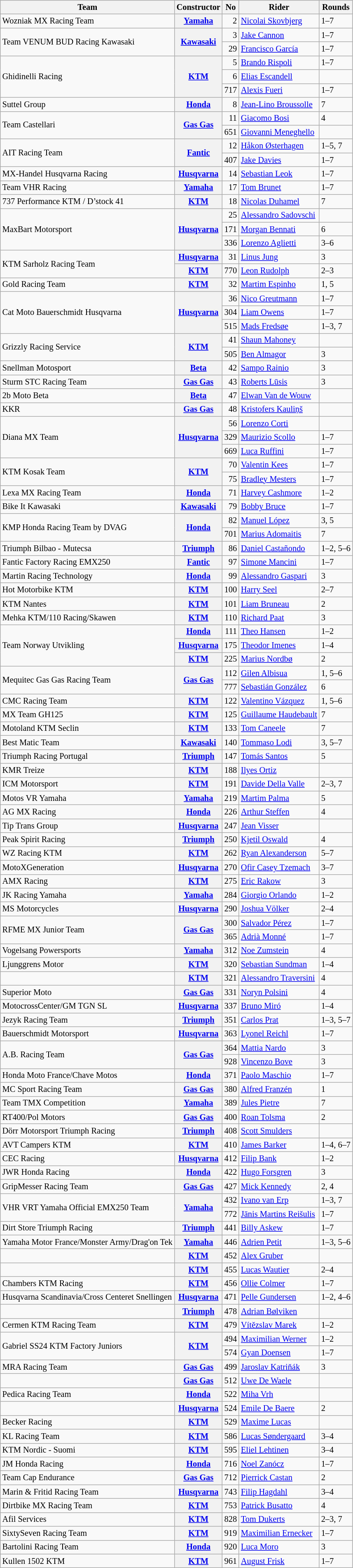<table class="wikitable" style="font-size: 85%;">
<tr>
<th>Team</th>
<th>Constructor</th>
<th>No</th>
<th>Rider</th>
<th>Rounds</th>
</tr>
<tr>
<td>Wozniak MX Racing Team</td>
<th><a href='#'>Yamaha</a></th>
<td align="right">2</td>
<td> <a href='#'>Nicolai Skovbjerg</a></td>
<td>1–7</td>
</tr>
<tr>
<td rowspan=2>Team VENUM BUD Racing Kawasaki</td>
<th rowspan=2><a href='#'>Kawasaki</a></th>
<td align="right">3</td>
<td> <a href='#'>Jake Cannon</a></td>
<td>1–7</td>
</tr>
<tr>
<td align="right">29</td>
<td> <a href='#'>Francisco García</a></td>
<td>1–7</td>
</tr>
<tr>
<td rowspan=3>Ghidinelli Racing</td>
<th rowspan=3><a href='#'>KTM</a></th>
<td align="right">5</td>
<td> <a href='#'>Brando Rispoli</a></td>
<td>1–7</td>
</tr>
<tr>
<td align="right">6</td>
<td> <a href='#'>Elias Escandell</a></td>
<td></td>
</tr>
<tr>
<td align="right">717</td>
<td> <a href='#'>Alexis Fueri</a></td>
<td>1–7</td>
</tr>
<tr>
<td>Suttel Group</td>
<th><a href='#'>Honda</a></th>
<td align="right">8</td>
<td> <a href='#'>Jean-Lino Broussolle</a></td>
<td>7</td>
</tr>
<tr>
<td rowspan=2>Team Castellari</td>
<th rowspan=2><a href='#'>Gas Gas</a></th>
<td align="right">11</td>
<td> <a href='#'>Giacomo Bosi</a></td>
<td>4</td>
</tr>
<tr>
<td align="right">651</td>
<td> <a href='#'>Giovanni Meneghello</a></td>
<td></td>
</tr>
<tr>
<td rowspan=2>AIT Racing Team</td>
<th rowspan=2><a href='#'>Fantic</a></th>
<td align="right">12</td>
<td> <a href='#'>Håkon Østerhagen</a></td>
<td>1–5, 7</td>
</tr>
<tr>
<td align="right">407</td>
<td> <a href='#'>Jake Davies</a></td>
<td>1–7</td>
</tr>
<tr>
<td>MX-Handel Husqvarna Racing</td>
<th><a href='#'>Husqvarna</a></th>
<td align="right">14</td>
<td> <a href='#'>Sebastian Leok</a></td>
<td>1–7</td>
</tr>
<tr>
<td>Team VHR Racing</td>
<th><a href='#'>Yamaha</a></th>
<td align="right">17</td>
<td> <a href='#'>Tom Brunet</a></td>
<td>1–7</td>
</tr>
<tr>
<td>737 Performance KTM / D’stock 41</td>
<th><a href='#'>KTM</a></th>
<td align="right">18</td>
<td> <a href='#'>Nicolas Duhamel</a></td>
<td>7</td>
</tr>
<tr>
<td rowspan=3>MaxBart Motorsport</td>
<th rowspan=3><a href='#'>Husqvarna</a></th>
<td align="right">25</td>
<td> <a href='#'>Alessandro Sadovschi</a></td>
<td></td>
</tr>
<tr>
<td align="right">171</td>
<td> <a href='#'>Morgan Bennati</a></td>
<td>6</td>
</tr>
<tr>
<td align="right">336</td>
<td> <a href='#'>Lorenzo Aglietti</a></td>
<td>3–6</td>
</tr>
<tr>
<td rowspan=2>KTM Sarholz Racing Team</td>
<th><a href='#'>Husqvarna</a></th>
<td align="right">31</td>
<td> <a href='#'>Linus Jung</a></td>
<td>3</td>
</tr>
<tr>
<th><a href='#'>KTM</a></th>
<td align="right">770</td>
<td> <a href='#'>Leon Rudolph</a></td>
<td>2–3</td>
</tr>
<tr>
<td>Gold Racing Team</td>
<th><a href='#'>KTM</a></th>
<td align="right">32</td>
<td> <a href='#'>Martim Espinho</a></td>
<td>1, 5</td>
</tr>
<tr>
<td rowspan=3>Cat Moto Bauerschmidt Husqvarna</td>
<th rowspan=3><a href='#'>Husqvarna</a></th>
<td align="right">36</td>
<td> <a href='#'>Nico Greutmann</a></td>
<td>1–7</td>
</tr>
<tr>
<td align="right">304</td>
<td> <a href='#'>Liam Owens</a></td>
<td>1–7</td>
</tr>
<tr>
<td align="right">515</td>
<td> <a href='#'>Mads Fredsøe</a></td>
<td>1–3, 7</td>
</tr>
<tr>
<td rowspan=2>Grizzly Racing Service</td>
<th rowspan=2><a href='#'>KTM</a></th>
<td align="right">41</td>
<td> <a href='#'>Shaun Mahoney</a></td>
<td></td>
</tr>
<tr>
<td align="right">505</td>
<td> <a href='#'>Ben Almagor</a></td>
<td>3</td>
</tr>
<tr>
<td>Snellman Motosport</td>
<th><a href='#'>Beta</a></th>
<td align="right">42</td>
<td> <a href='#'>Sampo Rainio</a></td>
<td>3</td>
</tr>
<tr>
<td>Sturm STC Racing Team</td>
<th><a href='#'>Gas Gas</a></th>
<td align="right">43</td>
<td> <a href='#'>Roberts Lūsis</a></td>
<td>3</td>
</tr>
<tr>
<td>2b Moto Beta</td>
<th><a href='#'>Beta</a></th>
<td align="right">47</td>
<td> <a href='#'>Elwan Van de Wouw</a></td>
<td></td>
</tr>
<tr>
<td>KKR</td>
<th><a href='#'>Gas Gas</a></th>
<td align="right">48</td>
<td> <a href='#'>Kristofers Kauliņš</a></td>
<td></td>
</tr>
<tr>
<td rowspan=3>Diana MX Team</td>
<th rowspan=3><a href='#'>Husqvarna</a></th>
<td align="right">56</td>
<td> <a href='#'>Lorenzo Corti</a></td>
<td></td>
</tr>
<tr>
<td align="right">329</td>
<td> <a href='#'>Maurizio Scollo</a></td>
<td>1–7</td>
</tr>
<tr>
<td align="right">669</td>
<td> <a href='#'>Luca Ruffini</a></td>
<td>1–7</td>
</tr>
<tr>
<td rowspan=2>KTM Kosak Team</td>
<th rowspan=2><a href='#'>KTM</a></th>
<td align="right">70</td>
<td> <a href='#'>Valentin Kees</a></td>
<td>1–7</td>
</tr>
<tr>
<td align="right">75</td>
<td> <a href='#'>Bradley Mesters</a></td>
<td>1–7</td>
</tr>
<tr>
<td>Lexa MX Racing Team</td>
<th><a href='#'>Honda</a></th>
<td align="right">71</td>
<td> <a href='#'>Harvey Cashmore</a></td>
<td>1–2</td>
</tr>
<tr>
<td>Bike It Kawasaki</td>
<th><a href='#'>Kawasaki</a></th>
<td align="right">79</td>
<td> <a href='#'>Bobby Bruce</a></td>
<td>1–7</td>
</tr>
<tr>
<td rowspan=2>KMP Honda Racing Team by DVAG</td>
<th rowspan=2><a href='#'>Honda</a></th>
<td align="right">82</td>
<td> <a href='#'>Manuel López</a></td>
<td>3, 5</td>
</tr>
<tr>
<td align="right">701</td>
<td> <a href='#'>Marius Adomaitis</a></td>
<td>7</td>
</tr>
<tr>
<td>Triumph Bilbao - Mutecsa</td>
<th><a href='#'>Triumph</a></th>
<td align="right">86</td>
<td> <a href='#'>Daniel Castañondo</a></td>
<td>1–2, 5–6</td>
</tr>
<tr>
<td>Fantic Factory Racing EMX250</td>
<th><a href='#'>Fantic</a></th>
<td align="right">97</td>
<td> <a href='#'>Simone Mancini</a></td>
<td>1–7</td>
</tr>
<tr>
<td>Martin Racing Technology</td>
<th><a href='#'>Honda</a></th>
<td align="right">99</td>
<td> <a href='#'>Alessandro Gaspari</a></td>
<td>3</td>
</tr>
<tr>
<td>Hot Motorbike KTM</td>
<th><a href='#'>KTM</a></th>
<td align="right">100</td>
<td> <a href='#'>Harry Seel</a></td>
<td>2–7</td>
</tr>
<tr>
<td>KTM Nantes</td>
<th><a href='#'>KTM</a></th>
<td align="right">101</td>
<td> <a href='#'>Liam Bruneau</a></td>
<td>2</td>
</tr>
<tr>
<td>Mehka KTM/110 Racing/Skawen</td>
<th><a href='#'>KTM</a></th>
<td align="right">110</td>
<td> <a href='#'>Richard Paat</a></td>
<td>3</td>
</tr>
<tr>
<td rowspan=3>Team Norway Utvikling</td>
<th><a href='#'>Honda</a></th>
<td align="right">111</td>
<td> <a href='#'>Theo Hansen</a></td>
<td>1–2</td>
</tr>
<tr>
<th><a href='#'>Husqvarna</a></th>
<td align="right">175</td>
<td> <a href='#'>Theodor Imenes</a></td>
<td>1–4</td>
</tr>
<tr>
<th><a href='#'>KTM</a></th>
<td align="right">225</td>
<td> <a href='#'>Marius Nordbø</a></td>
<td>2</td>
</tr>
<tr>
<td rowspan=2>Mequitec Gas Gas Racing Team</td>
<th rowspan=2><a href='#'>Gas Gas</a></th>
<td align="right">112</td>
<td> <a href='#'>Gilen Albisua</a></td>
<td>1, 5–6</td>
</tr>
<tr>
<td align="right">777</td>
<td> <a href='#'>Sebastián González</a></td>
<td>6</td>
</tr>
<tr>
<td>CMC Racing Team</td>
<th><a href='#'>KTM</a></th>
<td align="right">122</td>
<td> <a href='#'>Valentino Vázquez</a></td>
<td>1, 5–6</td>
</tr>
<tr>
<td>MX Team GH125</td>
<th><a href='#'>KTM</a></th>
<td align="right">125</td>
<td> <a href='#'>Guillaume Haudebault</a></td>
<td>7</td>
</tr>
<tr>
<td>Motoland KTM Seclin</td>
<th><a href='#'>KTM</a></th>
<td align="right">133</td>
<td> <a href='#'>Tom Caneele</a></td>
<td>7</td>
</tr>
<tr>
<td>Best Matic Team</td>
<th><a href='#'>Kawasaki</a></th>
<td align="right">140</td>
<td> <a href='#'>Tommaso Lodi</a></td>
<td>3, 5–7</td>
</tr>
<tr>
<td>Triumph Racing Portugal</td>
<th><a href='#'>Triumph</a></th>
<td align="right">147</td>
<td> <a href='#'>Tomás Santos</a></td>
<td>5</td>
</tr>
<tr>
<td>KMR Treize</td>
<th><a href='#'>KTM</a></th>
<td align="right">188</td>
<td> <a href='#'>Ilyes Ortiz</a></td>
<td></td>
</tr>
<tr>
<td>ICM Motorsport</td>
<th><a href='#'>KTM</a></th>
<td align="right">191</td>
<td> <a href='#'>Davide Della Valle</a></td>
<td>2–3, 7</td>
</tr>
<tr>
<td>Motos VR Yamaha</td>
<th><a href='#'>Yamaha</a></th>
<td align="right">219</td>
<td> <a href='#'>Martim Palma</a></td>
<td>5</td>
</tr>
<tr>
<td>AG MX Racing</td>
<th><a href='#'>Honda</a></th>
<td align="right">226</td>
<td> <a href='#'>Arthur Steffen</a></td>
<td>4</td>
</tr>
<tr>
<td>Tip Trans Group</td>
<th><a href='#'>Husqvarna</a></th>
<td align="right">247</td>
<td> <a href='#'>Jean Visser</a></td>
<td></td>
</tr>
<tr>
<td>Peak Spirit Racing</td>
<th><a href='#'>Triumph</a></th>
<td align="right">250</td>
<td> <a href='#'>Kjetil Oswald</a></td>
<td>4</td>
</tr>
<tr>
<td>WZ Racing KTM</td>
<th><a href='#'>KTM</a></th>
<td align="right">262</td>
<td> <a href='#'>Ryan Alexanderson</a></td>
<td>5–7</td>
</tr>
<tr>
<td>MotoXGeneration</td>
<th><a href='#'>Husqvarna</a></th>
<td align="right">270</td>
<td> <a href='#'>Ofir Casey Tzemach</a></td>
<td>3–7</td>
</tr>
<tr>
<td>AMX Racing</td>
<th><a href='#'>KTM</a></th>
<td align="right">275</td>
<td> <a href='#'>Eric Rakow</a></td>
<td>3</td>
</tr>
<tr>
<td>JK Racing Yamaha</td>
<th><a href='#'>Yamaha</a></th>
<td align="right">284</td>
<td> <a href='#'>Giorgio Orlando</a></td>
<td>1–2</td>
</tr>
<tr>
<td>MS Motorcycles</td>
<th><a href='#'>Husqvarna</a></th>
<td align="right">290</td>
<td> <a href='#'>Joshua Völker</a></td>
<td>2–4</td>
</tr>
<tr>
<td rowspan=2>RFME MX Junior Team</td>
<th rowspan=2><a href='#'>Gas Gas</a></th>
<td align="right">300</td>
<td> <a href='#'>Salvador Pérez</a></td>
<td>1–7</td>
</tr>
<tr>
<td align="right">365</td>
<td> <a href='#'>Adrià Monné</a></td>
<td>1–7</td>
</tr>
<tr>
<td>Vogelsang Powersports</td>
<th><a href='#'>Yamaha</a></th>
<td align="right">312</td>
<td> <a href='#'>Noe Zumstein</a></td>
<td>4</td>
</tr>
<tr>
<td>Ljunggrens Motor</td>
<th><a href='#'>KTM</a></th>
<td align="right">320</td>
<td> <a href='#'>Sebastian Sundman</a></td>
<td>1–4</td>
</tr>
<tr>
<td></td>
<th><a href='#'>KTM</a></th>
<td align="right">321</td>
<td> <a href='#'>Alessandro Traversini</a></td>
<td>4</td>
</tr>
<tr>
<td>Superior Moto</td>
<th><a href='#'>Gas Gas</a></th>
<td align="right">331</td>
<td> <a href='#'>Noryn Polsini</a></td>
<td>4</td>
</tr>
<tr>
<td>MotocrossCenter/GM TGN SL</td>
<th><a href='#'>Husqvarna</a></th>
<td align="right">337</td>
<td> <a href='#'>Bruno Miró</a></td>
<td>1–4</td>
</tr>
<tr>
<td>Jezyk Racing Team</td>
<th><a href='#'>Triumph</a></th>
<td align="right">351</td>
<td> <a href='#'>Carlos Prat</a></td>
<td>1–3, 5–7</td>
</tr>
<tr>
<td>Bauerschmidt Motorsport</td>
<th><a href='#'>Husqvarna</a></th>
<td align="right">363</td>
<td> <a href='#'>Lyonel Reichl</a></td>
<td>1–7</td>
</tr>
<tr>
<td rowspan=2>A.B. Racing Team</td>
<th rowspan=2><a href='#'>Gas Gas</a></th>
<td align="right">364</td>
<td> <a href='#'>Mattia Nardo</a></td>
<td>3</td>
</tr>
<tr>
<td align="right">928</td>
<td> <a href='#'>Vincenzo Bove</a></td>
<td>3</td>
</tr>
<tr>
<td>Honda Moto France/Chave Motos</td>
<th><a href='#'>Honda</a></th>
<td align="right">371</td>
<td> <a href='#'>Paolo Maschio</a></td>
<td>1–7</td>
</tr>
<tr>
<td>MC Sport Racing Team</td>
<th><a href='#'>Gas Gas</a></th>
<td align="right">380</td>
<td> <a href='#'>Alfred Franzén</a></td>
<td>1</td>
</tr>
<tr>
<td>Team TMX Competition</td>
<th><a href='#'>Yamaha</a></th>
<td align="right">389</td>
<td> <a href='#'>Jules Pietre</a></td>
<td>7</td>
</tr>
<tr>
<td>RT400/Pol Motors</td>
<th><a href='#'>Gas Gas</a></th>
<td align="right">400</td>
<td> <a href='#'>Roan Tolsma</a></td>
<td>2</td>
</tr>
<tr>
<td>Dörr Motorsport Triumph Racing</td>
<th><a href='#'>Triumph</a></th>
<td align="right">408</td>
<td> <a href='#'>Scott Smulders</a></td>
<td></td>
</tr>
<tr>
<td>AVT Campers KTM</td>
<th><a href='#'>KTM</a></th>
<td align="right">410</td>
<td> <a href='#'>James Barker</a></td>
<td>1–4, 6–7</td>
</tr>
<tr>
<td>CEC Racing</td>
<th><a href='#'>Husqvarna</a></th>
<td align="right">412</td>
<td> <a href='#'>Filip Bank</a></td>
<td>1–2</td>
</tr>
<tr>
<td>JWR Honda Racing</td>
<th><a href='#'>Honda</a></th>
<td align="right">422</td>
<td> <a href='#'>Hugo Forsgren</a></td>
<td>3</td>
</tr>
<tr>
<td>GripMesser Racing Team</td>
<th><a href='#'>Gas Gas</a></th>
<td align="right">427</td>
<td> <a href='#'>Mick Kennedy</a></td>
<td>2, 4</td>
</tr>
<tr>
<td rowspan=2>VHR VRT Yamaha Official EMX250 Team</td>
<th rowspan=2><a href='#'>Yamaha</a></th>
<td align="right">432</td>
<td> <a href='#'>Ivano van Erp</a></td>
<td>1–3, 7</td>
</tr>
<tr>
<td align="right">772</td>
<td> <a href='#'>Jānis Martins Reišulis</a></td>
<td>1–7</td>
</tr>
<tr>
<td>Dirt Store Triumph Racing</td>
<th><a href='#'>Triumph</a></th>
<td align="right">441</td>
<td> <a href='#'>Billy Askew</a></td>
<td>1–7</td>
</tr>
<tr>
<td>Yamaha Motor France/Monster Army/Drag'on Tek</td>
<th><a href='#'>Yamaha</a></th>
<td align="right">446</td>
<td> <a href='#'>Adrien Petit</a></td>
<td>1–3, 5–6</td>
</tr>
<tr>
<td></td>
<th><a href='#'>KTM</a></th>
<td align="right">452</td>
<td> <a href='#'>Alex Gruber</a></td>
<td></td>
</tr>
<tr>
<td></td>
<th><a href='#'>KTM</a></th>
<td align="right">455</td>
<td> <a href='#'>Lucas Wautier</a></td>
<td>2–4</td>
</tr>
<tr>
<td>Chambers KTM Racing</td>
<th><a href='#'>KTM</a></th>
<td align="right">456</td>
<td> <a href='#'>Ollie Colmer</a></td>
<td>1–7</td>
</tr>
<tr>
<td>Husqvarna Scandinavia/Cross Centeret Snellingen</td>
<th><a href='#'>Husqvarna</a></th>
<td align="right">471</td>
<td> <a href='#'>Pelle Gundersen</a></td>
<td>1–2, 4–6</td>
</tr>
<tr>
<td></td>
<th><a href='#'>Triumph</a></th>
<td align="right">478</td>
<td> <a href='#'>Adrian Bølviken</a></td>
<td></td>
</tr>
<tr>
<td>Cermen KTM Racing Team</td>
<th><a href='#'>KTM</a></th>
<td align="right">479</td>
<td> <a href='#'>Vítězslav Marek</a></td>
<td>1–2</td>
</tr>
<tr>
<td rowspan=2>Gabriel SS24 KTM Factory Juniors</td>
<th rowspan=2><a href='#'>KTM</a></th>
<td align="right">494</td>
<td> <a href='#'>Maximilian Werner</a></td>
<td>1–2</td>
</tr>
<tr>
<td align="right">574</td>
<td> <a href='#'>Gyan Doensen</a></td>
<td>1–7</td>
</tr>
<tr>
<td>MRA Racing Team</td>
<th><a href='#'>Gas Gas</a></th>
<td align="right">499</td>
<td> <a href='#'>Jaroslav Katriňák</a></td>
<td>3</td>
</tr>
<tr>
<td></td>
<th><a href='#'>Gas Gas</a></th>
<td align="right">512</td>
<td> <a href='#'>Uwe De Waele</a></td>
<td></td>
</tr>
<tr>
<td>Pedica Racing Team</td>
<th><a href='#'>Honda</a></th>
<td align="right">522</td>
<td> <a href='#'>Miha Vrh</a></td>
<td></td>
</tr>
<tr>
<td></td>
<th><a href='#'>Husqvarna</a></th>
<td align="right">524</td>
<td> <a href='#'>Emile De Baere</a></td>
<td>2</td>
</tr>
<tr>
<td>Becker Racing</td>
<th><a href='#'>KTM</a></th>
<td align="right">529</td>
<td> <a href='#'>Maxime Lucas</a></td>
<td></td>
</tr>
<tr>
<td>KL Racing Team</td>
<th><a href='#'>KTM</a></th>
<td align="right">586</td>
<td> <a href='#'>Lucas Søndergaard</a></td>
<td>3–4</td>
</tr>
<tr>
<td>KTM Nordic - Suomi</td>
<th><a href='#'>KTM</a></th>
<td align="right">595</td>
<td> <a href='#'>Eliel Lehtinen</a></td>
<td>3–4</td>
</tr>
<tr>
<td>JM Honda Racing</td>
<th><a href='#'>Honda</a></th>
<td align="right">716</td>
<td> <a href='#'>Noel Zanócz</a></td>
<td>1–7</td>
</tr>
<tr>
<td>Team Cap Endurance</td>
<th><a href='#'>Gas Gas</a></th>
<td align="right">712</td>
<td> <a href='#'>Pierrick Castan</a></td>
<td>2</td>
</tr>
<tr>
<td>Marin & Fritid Racing Team</td>
<th><a href='#'>Husqvarna</a></th>
<td align="right">743</td>
<td> <a href='#'>Filip Hagdahl</a></td>
<td>3–4</td>
</tr>
<tr>
<td>Dirtbike MX Racing Team</td>
<th><a href='#'>KTM</a></th>
<td align="right">753</td>
<td> <a href='#'>Patrick Busatto</a></td>
<td>4</td>
</tr>
<tr>
<td>Afil Services</td>
<th><a href='#'>KTM</a></th>
<td align="right">828</td>
<td> <a href='#'>Tom Dukerts</a></td>
<td>2–3, 7</td>
</tr>
<tr>
<td>SixtySeven Racing Team</td>
<th><a href='#'>KTM</a></th>
<td align="right">919</td>
<td> <a href='#'>Maximilian Ernecker</a></td>
<td>1–7</td>
</tr>
<tr>
<td>Bartolini Racing Team</td>
<th><a href='#'>Honda</a></th>
<td align="right">920</td>
<td> <a href='#'>Luca Moro</a></td>
<td>3</td>
</tr>
<tr>
<td>Kullen 1502 KTM</td>
<th><a href='#'>KTM</a></th>
<td align="right">961</td>
<td> <a href='#'>August Frisk</a></td>
<td>1–7</td>
</tr>
</table>
